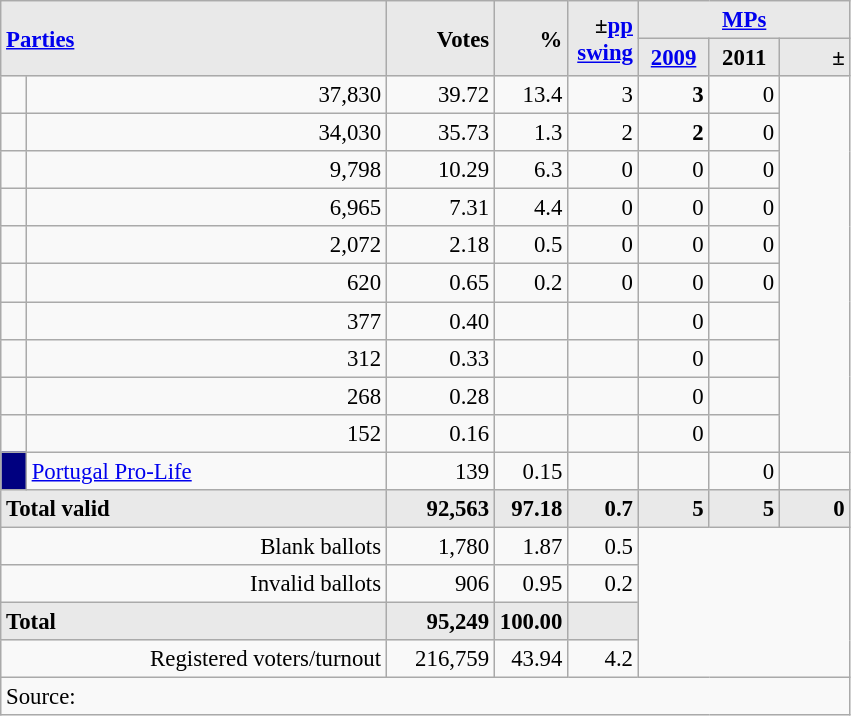<table class="wikitable" style="text-align:right; font-size:95%;">
<tr>
<th rowspan="2" colspan="2" style="background:#e9e9e9; text-align:left;" alignleft><a href='#'>Parties</a></th>
<th rowspan="2" style="background:#e9e9e9; text-align:right;">Votes</th>
<th rowspan="2" style="background:#e9e9e9; text-align:right;">%</th>
<th rowspan="2" style="background:#e9e9e9; text-align:right;">±<a href='#'>pp</a> <a href='#'>swing</a></th>
<th colspan="3" style="background:#e9e9e9; text-align:center;"><a href='#'>MPs</a></th>
</tr>
<tr style="background-color:#E9E9E9">
<th style="background-color:#E9E9E9;text-align:center;"><a href='#'>2009</a></th>
<th style="background-color:#E9E9E9;text-align:center;">2011</th>
<th style="background:#e9e9e9; text-align:right;">±</th>
</tr>
<tr>
<td></td>
<td>37,830</td>
<td>39.72</td>
<td>13.4</td>
<td>3</td>
<td><strong>3</strong></td>
<td>0</td>
</tr>
<tr>
<td></td>
<td>34,030</td>
<td>35.73</td>
<td>1.3</td>
<td>2</td>
<td><strong>2</strong></td>
<td>0</td>
</tr>
<tr>
<td></td>
<td>9,798</td>
<td>10.29</td>
<td>6.3</td>
<td>0</td>
<td>0</td>
<td>0</td>
</tr>
<tr>
<td></td>
<td>6,965</td>
<td>7.31</td>
<td>4.4</td>
<td>0</td>
<td>0</td>
<td>0</td>
</tr>
<tr>
<td></td>
<td>2,072</td>
<td>2.18</td>
<td>0.5</td>
<td>0</td>
<td>0</td>
<td>0</td>
</tr>
<tr>
<td></td>
<td>620</td>
<td>0.65</td>
<td>0.2</td>
<td>0</td>
<td>0</td>
<td>0</td>
</tr>
<tr>
<td></td>
<td>377</td>
<td>0.40</td>
<td></td>
<td></td>
<td>0</td>
<td></td>
</tr>
<tr>
<td></td>
<td>312</td>
<td>0.33</td>
<td></td>
<td></td>
<td>0</td>
<td></td>
</tr>
<tr>
<td></td>
<td>268</td>
<td>0.28</td>
<td></td>
<td></td>
<td>0</td>
<td></td>
</tr>
<tr>
<td></td>
<td>152</td>
<td>0.16</td>
<td></td>
<td></td>
<td>0</td>
<td></td>
</tr>
<tr>
<td style="width:10px;background-color:#000080;text-align:center;"></td>
<td style="text-align:left;"><a href='#'>Portugal Pro-Life</a></td>
<td>139</td>
<td>0.15</td>
<td></td>
<td></td>
<td>0</td>
<td></td>
</tr>
<tr>
<td colspan=2 width="250" style="text-align:left;background-color:#E9E9E9"><strong>Total valid</strong></td>
<td width="65" align="right" style="background-color:#E9E9E9"><strong>92,563</strong></td>
<td width="40" align="right" style="background-color:#E9E9E9"><strong>97.18</strong></td>
<td width="40" align="right" style="background-color:#E9E9E9"><strong>0.7</strong></td>
<td width="40" align="right" style="background-color:#E9E9E9"><strong>5</strong></td>
<td width="40" align="right" style="background-color:#E9E9E9"><strong>5</strong></td>
<td width="40" align="right" style="background-color:#E9E9E9"><strong>0</strong></td>
</tr>
<tr>
<td colspan=2>Blank ballots</td>
<td>1,780</td>
<td>1.87</td>
<td>0.5</td>
<td colspan=4 rowspan=4></td>
</tr>
<tr>
<td colspan=2>Invalid ballots</td>
<td>906</td>
<td>0.95</td>
<td>0.2</td>
</tr>
<tr>
<td colspan=2 align=left style="background-color:#E9E9E9"><strong>Total</strong></td>
<td width="50" align="right" style="background-color:#E9E9E9"><strong>95,249</strong></td>
<td width="40" align="right" style="background-color:#E9E9E9"><strong>100.00</strong></td>
<td width="40" align="right" style="background-color:#E9E9E9"></td>
</tr>
<tr>
<td colspan=2>Registered voters/turnout</td>
<td>216,759</td>
<td>43.94</td>
<td>4.2</td>
</tr>
<tr>
<td colspan=11 align=left>Source: </td>
</tr>
</table>
